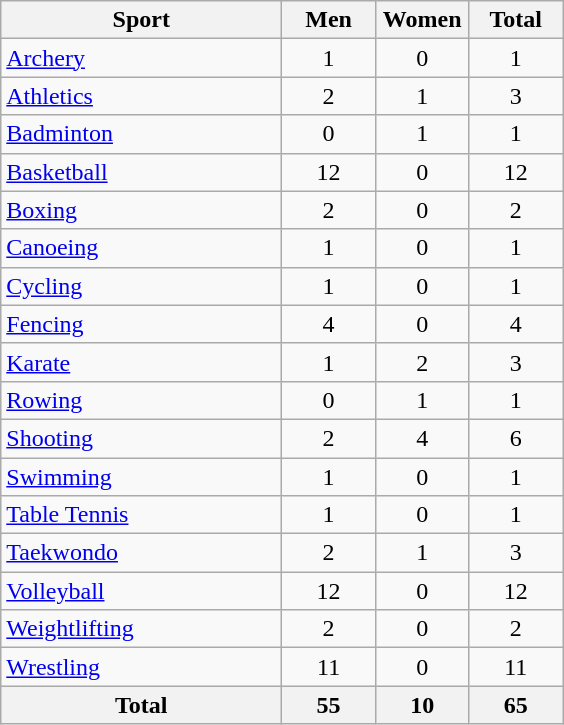<table class="wikitable sortable" style="text-align:center;">
<tr>
<th width=180>Sport</th>
<th width=55>Men</th>
<th width=55>Women</th>
<th width=55>Total</th>
</tr>
<tr>
<td align=left><a href='#'>Archery</a></td>
<td>1</td>
<td>0</td>
<td>1</td>
</tr>
<tr>
<td align=left><a href='#'>Athletics</a></td>
<td>2</td>
<td>1</td>
<td>3</td>
</tr>
<tr>
<td align=left><a href='#'>Badminton</a></td>
<td>0</td>
<td>1</td>
<td>1</td>
</tr>
<tr>
<td align=left><a href='#'>Basketball</a></td>
<td>12</td>
<td>0</td>
<td>12</td>
</tr>
<tr>
<td align=left><a href='#'>Boxing</a></td>
<td>2</td>
<td>0</td>
<td>2</td>
</tr>
<tr>
<td align=left><a href='#'>Canoeing</a></td>
<td>1</td>
<td>0</td>
<td>1</td>
</tr>
<tr>
<td align=left><a href='#'>Cycling</a></td>
<td>1</td>
<td>0</td>
<td>1</td>
</tr>
<tr>
<td align=left><a href='#'>Fencing</a></td>
<td>4</td>
<td>0</td>
<td>4</td>
</tr>
<tr>
<td align=left><a href='#'>Karate</a></td>
<td>1</td>
<td>2</td>
<td>3</td>
</tr>
<tr>
<td align=left><a href='#'>Rowing</a></td>
<td>0</td>
<td>1</td>
<td>1</td>
</tr>
<tr>
<td align=left><a href='#'>Shooting</a></td>
<td>2</td>
<td>4</td>
<td>6</td>
</tr>
<tr>
<td align=left><a href='#'>Swimming</a></td>
<td>1</td>
<td>0</td>
<td>1</td>
</tr>
<tr>
<td align=left><a href='#'>Table Tennis</a></td>
<td>1</td>
<td>0</td>
<td>1</td>
</tr>
<tr>
<td align=left><a href='#'>Taekwondo</a></td>
<td>2</td>
<td>1</td>
<td>3</td>
</tr>
<tr>
<td align=left><a href='#'>Volleyball</a></td>
<td>12</td>
<td>0</td>
<td>12</td>
</tr>
<tr>
<td align=left><a href='#'>Weightlifting</a></td>
<td>2</td>
<td>0</td>
<td>2</td>
</tr>
<tr>
<td align=left><a href='#'>Wrestling</a></td>
<td>11</td>
<td>0</td>
<td>11</td>
</tr>
<tr>
<th>Total</th>
<th>55</th>
<th>10</th>
<th>65</th>
</tr>
</table>
